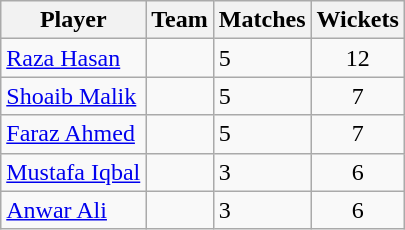<table class="wikitable sortable">
<tr>
<th>Player</th>
<th>Team</th>
<th>Matches</th>
<th>Wickets</th>
</tr>
<tr>
<td><a href='#'>Raza Hasan</a></td>
<td></td>
<td>5</td>
<td align="center">12</td>
</tr>
<tr>
<td><a href='#'>Shoaib Malik</a></td>
<td></td>
<td>5</td>
<td align="center">7</td>
</tr>
<tr>
<td><a href='#'>Faraz Ahmed</a></td>
<td></td>
<td>5</td>
<td align="center">7</td>
</tr>
<tr>
<td><a href='#'>Mustafa Iqbal</a></td>
<td></td>
<td>3</td>
<td align="center">6</td>
</tr>
<tr>
<td><a href='#'>Anwar Ali</a></td>
<td></td>
<td>3</td>
<td align="center">6</td>
</tr>
</table>
